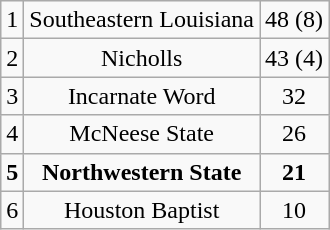<table class="wikitable">
<tr align="center">
<td>1</td>
<td>Southeastern Louisiana</td>
<td>48 (8)</td>
</tr>
<tr align="center">
<td>2</td>
<td>Nicholls</td>
<td>43 (4)</td>
</tr>
<tr align="center">
<td>3</td>
<td>Incarnate Word</td>
<td>32</td>
</tr>
<tr align="center">
<td>4</td>
<td>McNeese State</td>
<td>26</td>
</tr>
<tr align="center">
<td><strong>5</strong></td>
<td><strong>Northwestern State</strong></td>
<td><strong>21</strong></td>
</tr>
<tr align="center">
<td>6</td>
<td>Houston Baptist</td>
<td>10</td>
</tr>
</table>
